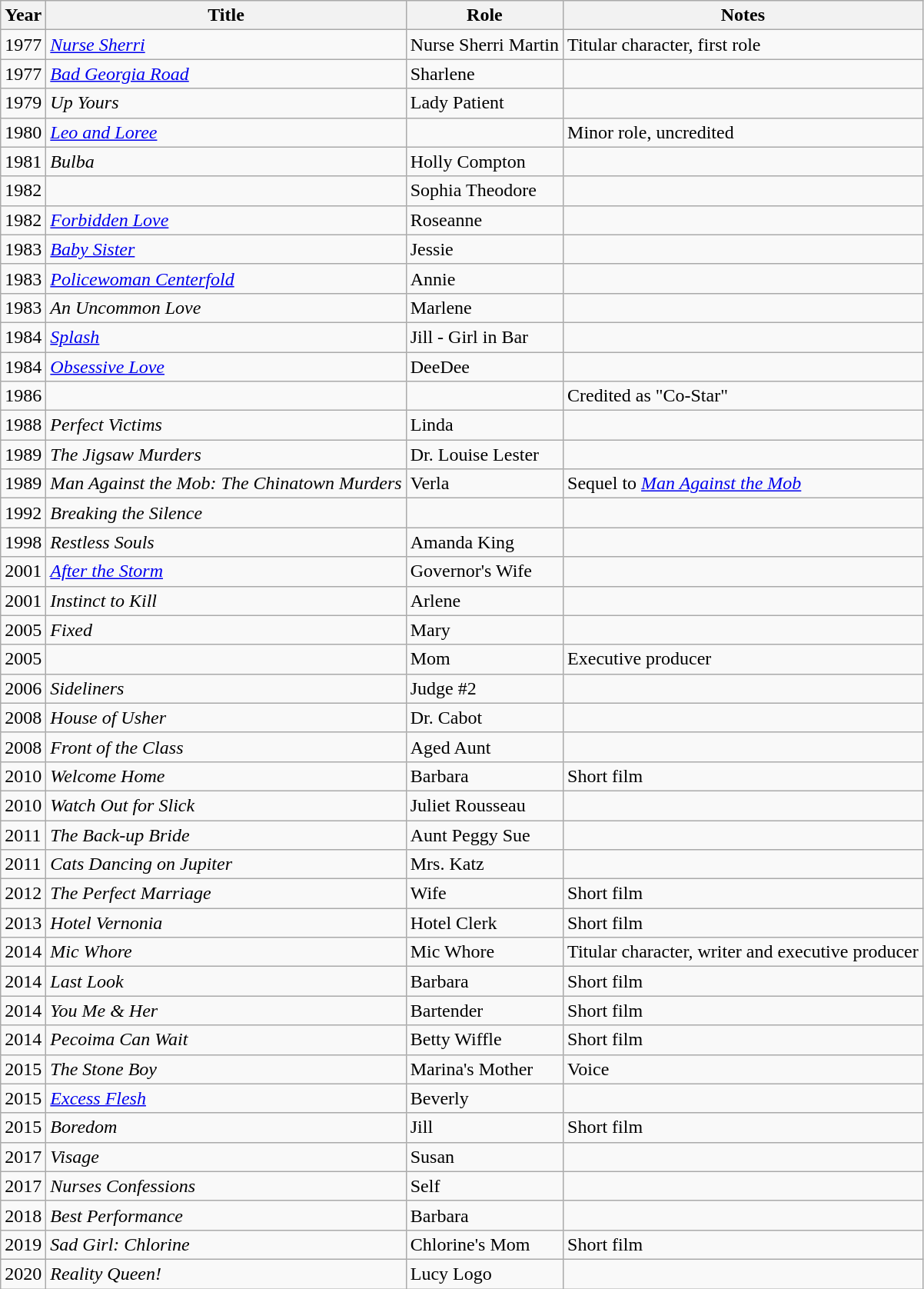<table class="wikitable">
<tr>
<th>Year</th>
<th>Title</th>
<th>Role</th>
<th>Notes</th>
</tr>
<tr>
<td>1977</td>
<td><em><a href='#'>Nurse Sherri</a></em></td>
<td>Nurse Sherri Martin</td>
<td>Titular character, first role</td>
</tr>
<tr>
<td>1977</td>
<td><em><a href='#'>Bad Georgia Road</a></em></td>
<td>Sharlene</td>
<td></td>
</tr>
<tr>
<td>1979</td>
<td><em>Up Yours</em></td>
<td>Lady Patient</td>
<td></td>
</tr>
<tr>
<td>1980</td>
<td><em><a href='#'>Leo and Loree</a></em></td>
<td></td>
<td>Minor role, uncredited</td>
</tr>
<tr>
<td>1981</td>
<td><em>Bulba</em></td>
<td>Holly Compton</td>
<td></td>
</tr>
<tr>
<td>1982</td>
<td><em></em></td>
<td>Sophia Theodore</td>
<td></td>
</tr>
<tr>
<td>1982</td>
<td><em><a href='#'>Forbidden Love</a></em></td>
<td>Roseanne</td>
<td></td>
</tr>
<tr>
<td>1983</td>
<td><em><a href='#'>Baby Sister</a></em></td>
<td>Jessie</td>
<td></td>
</tr>
<tr>
<td>1983</td>
<td><em><a href='#'>Policewoman Centerfold</a></em></td>
<td>Annie</td>
<td></td>
</tr>
<tr>
<td>1983</td>
<td><em>An Uncommon Love</em></td>
<td>Marlene</td>
<td></td>
</tr>
<tr>
<td>1984</td>
<td><em><a href='#'>Splash</a></em></td>
<td>Jill - Girl in Bar</td>
<td></td>
</tr>
<tr>
<td>1984</td>
<td><em><a href='#'>Obsessive Love</a></em></td>
<td>DeeDee</td>
<td></td>
</tr>
<tr>
<td>1986</td>
<td><em></em></td>
<td></td>
<td>Credited as "Co-Star"</td>
</tr>
<tr>
<td>1988</td>
<td><em>Perfect Victims</em></td>
<td>Linda</td>
<td></td>
</tr>
<tr>
<td>1989</td>
<td><em>The Jigsaw Murders</em></td>
<td>Dr. Louise Lester</td>
<td></td>
</tr>
<tr>
<td>1989</td>
<td><em>Man Against the Mob: The Chinatown Murders</em></td>
<td>Verla</td>
<td>Sequel to <em><a href='#'>Man Against the Mob</a></em></td>
</tr>
<tr>
<td>1992</td>
<td><em>Breaking the Silence</em></td>
<td></td>
<td></td>
</tr>
<tr>
<td>1998</td>
<td><em>Restless Souls</em></td>
<td>Amanda King</td>
<td></td>
</tr>
<tr>
<td>2001</td>
<td><em><a href='#'>After the Storm</a></em></td>
<td>Governor's Wife</td>
<td></td>
</tr>
<tr>
<td>2001</td>
<td><em>Instinct to Kill</em></td>
<td>Arlene</td>
<td></td>
</tr>
<tr>
<td>2005</td>
<td><em>Fixed</em></td>
<td>Mary</td>
<td></td>
</tr>
<tr>
<td>2005</td>
<td><em></em></td>
<td>Mom</td>
<td>Executive producer</td>
</tr>
<tr>
<td>2006</td>
<td><em>Sideliners</em></td>
<td>Judge #2</td>
<td></td>
</tr>
<tr>
<td>2008</td>
<td><em>House of Usher</em></td>
<td>Dr. Cabot</td>
<td></td>
</tr>
<tr>
<td>2008</td>
<td><em>Front of the Class</em></td>
<td>Aged Aunt</td>
<td></td>
</tr>
<tr>
<td>2010</td>
<td><em>Welcome Home</em></td>
<td>Barbara</td>
<td>Short film</td>
</tr>
<tr>
<td>2010</td>
<td><em>Watch Out for Slick</em></td>
<td>Juliet Rousseau</td>
<td></td>
</tr>
<tr>
<td>2011</td>
<td><em>The Back-up Bride</em></td>
<td>Aunt Peggy Sue</td>
<td></td>
</tr>
<tr>
<td>2011</td>
<td><em>Cats Dancing on Jupiter</em></td>
<td>Mrs. Katz</td>
<td></td>
</tr>
<tr>
<td>2012</td>
<td><em>The Perfect Marriage</em></td>
<td>Wife</td>
<td>Short film</td>
</tr>
<tr>
<td>2013</td>
<td><em>Hotel Vernonia</em></td>
<td>Hotel Clerk</td>
<td>Short film</td>
</tr>
<tr>
<td>2014</td>
<td><em>Mic Whore</em></td>
<td>Mic Whore</td>
<td>Titular character, writer and executive producer</td>
</tr>
<tr>
<td>2014</td>
<td><em>Last Look</em></td>
<td>Barbara</td>
<td>Short film</td>
</tr>
<tr>
<td>2014</td>
<td><em>You Me & Her</em></td>
<td>Bartender</td>
<td>Short film</td>
</tr>
<tr>
<td>2014</td>
<td><em>Pecoima Can Wait</em></td>
<td>Betty Wiffle</td>
<td>Short film</td>
</tr>
<tr>
<td>2015</td>
<td><em>The Stone Boy</em></td>
<td>Marina's Mother</td>
<td>Voice</td>
</tr>
<tr>
<td>2015</td>
<td><em><a href='#'>Excess Flesh</a></em></td>
<td>Beverly</td>
<td></td>
</tr>
<tr>
<td>2015</td>
<td><em>Boredom</em></td>
<td>Jill</td>
<td>Short film</td>
</tr>
<tr>
<td>2017</td>
<td><em>Visage</em></td>
<td>Susan</td>
<td></td>
</tr>
<tr>
<td>2017</td>
<td><em>Nurses Confessions</em></td>
<td>Self</td>
<td></td>
</tr>
<tr>
<td>2018</td>
<td><em>Best Performance</em></td>
<td>Barbara</td>
<td></td>
</tr>
<tr>
<td>2019</td>
<td><em>Sad Girl: Chlorine</em></td>
<td>Chlorine's Mom</td>
<td>Short film</td>
</tr>
<tr>
<td>2020</td>
<td><em>Reality Queen!</em></td>
<td>Lucy Logo</td>
<td></td>
</tr>
</table>
